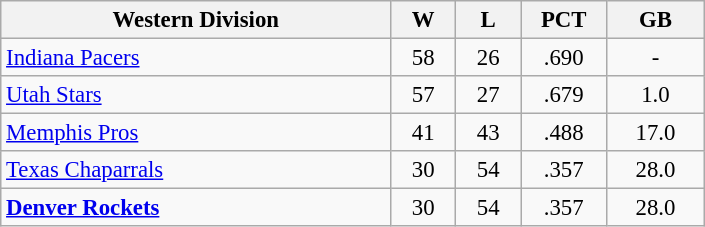<table class="wikitable" style="font-size: 95%;" width="470">
<tr>
<th width="30%">Western Division</th>
<th width="5%">W</th>
<th width="5%">L</th>
<th width="5%">PCT</th>
<th width="7.5%">GB</th>
</tr>
<tr align="center">
<td align="left"><a href='#'>Indiana Pacers</a></td>
<td>58</td>
<td>26</td>
<td>.690</td>
<td>-</td>
</tr>
<tr align="center">
<td align="left"><a href='#'>Utah Stars</a></td>
<td>57</td>
<td>27</td>
<td>.679</td>
<td>1.0</td>
</tr>
<tr align="center">
<td align="left"><a href='#'>Memphis Pros</a></td>
<td>41</td>
<td>43</td>
<td>.488</td>
<td>17.0</td>
</tr>
<tr align="center">
<td align="left"><a href='#'>Texas Chaparrals</a></td>
<td>30</td>
<td>54</td>
<td>.357</td>
<td>28.0</td>
</tr>
<tr align="center">
<td align="left"><strong><a href='#'>Denver Rockets</a></strong></td>
<td>30</td>
<td>54</td>
<td>.357</td>
<td>28.0</td>
</tr>
</table>
